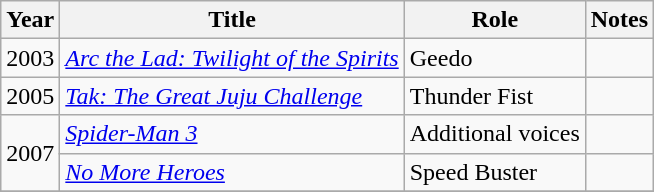<table class="wikitable sortable plainrowheaders" style="white-space:nowrap">
<tr>
<th>Year</th>
<th>Title</th>
<th>Role</th>
<th>Notes</th>
</tr>
<tr>
<td>2003</td>
<td><em><a href='#'>Arc the Lad: Twilight of the Spirits</a></em></td>
<td>Geedo</td>
<td></td>
</tr>
<tr>
<td>2005</td>
<td><em><a href='#'>Tak: The Great Juju Challenge</a></em></td>
<td>Thunder Fist</td>
<td></td>
</tr>
<tr>
<td rowspan=2>2007</td>
<td><em><a href='#'>Spider-Man 3</a></em></td>
<td>Additional voices</td>
<td></td>
</tr>
<tr>
<td><em><a href='#'>No More Heroes</a></em></td>
<td>Speed Buster</td>
<td></td>
</tr>
<tr>
</tr>
</table>
